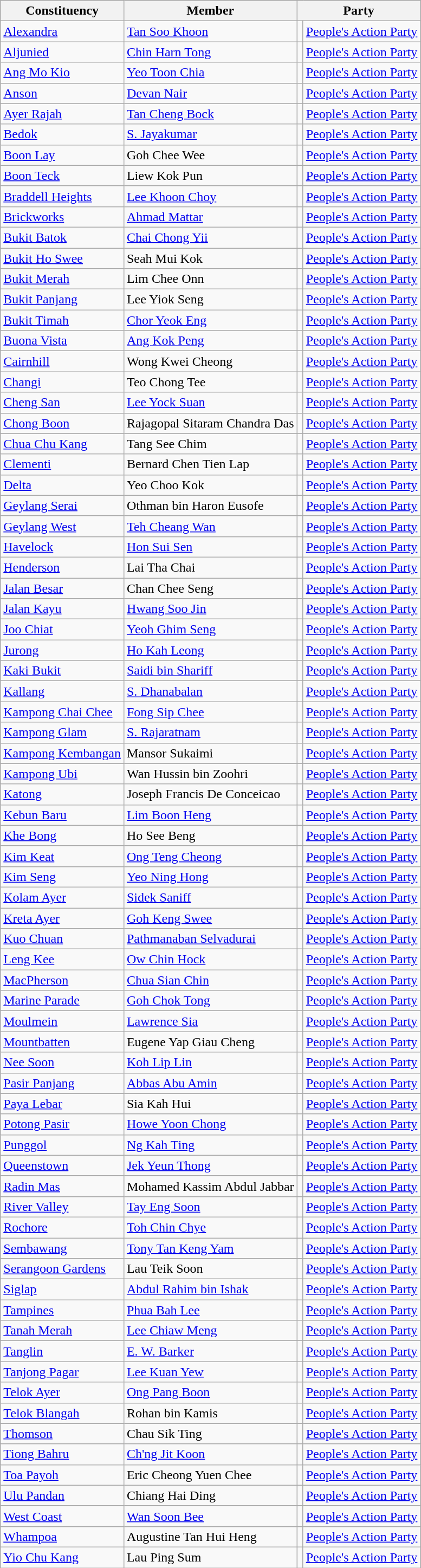<table class="wikitable sortable">
<tr>
<th>Constituency</th>
<th>Member</th>
<th colspan="2">Party</th>
</tr>
<tr>
<td><a href='#'>Alexandra</a></td>
<td><a href='#'>Tan Soo Khoon</a></td>
<td></td>
<td><a href='#'>People's Action Party</a></td>
</tr>
<tr>
<td><a href='#'>Aljunied</a></td>
<td><a href='#'>Chin Harn Tong</a></td>
<td></td>
<td><a href='#'>People's Action Party</a></td>
</tr>
<tr>
<td><a href='#'>Ang Mo Kio</a></td>
<td><a href='#'>Yeo Toon Chia</a></td>
<td></td>
<td><a href='#'>People's Action Party</a></td>
</tr>
<tr>
<td><a href='#'>Anson</a></td>
<td><a href='#'>Devan Nair</a></td>
<td></td>
<td><a href='#'>People's Action Party</a></td>
</tr>
<tr>
<td><a href='#'>Ayer Rajah</a></td>
<td><a href='#'>Tan Cheng Bock</a></td>
<td></td>
<td><a href='#'>People's Action Party</a></td>
</tr>
<tr>
<td><a href='#'>Bedok</a></td>
<td><a href='#'>S. Jayakumar</a></td>
<td></td>
<td><a href='#'>People's Action Party</a></td>
</tr>
<tr>
<td><a href='#'>Boon Lay</a></td>
<td>Goh Chee Wee</td>
<td></td>
<td><a href='#'>People's Action Party</a></td>
</tr>
<tr>
<td><a href='#'>Boon Teck</a></td>
<td>Liew Kok Pun</td>
<td></td>
<td><a href='#'>People's Action Party</a></td>
</tr>
<tr>
<td><a href='#'>Braddell Heights</a></td>
<td><a href='#'>Lee Khoon Choy</a></td>
<td></td>
<td><a href='#'>People's Action Party</a></td>
</tr>
<tr>
<td><a href='#'>Brickworks</a></td>
<td><a href='#'>Ahmad Mattar</a></td>
<td></td>
<td><a href='#'>People's Action Party</a></td>
</tr>
<tr>
<td><a href='#'>Bukit Batok</a></td>
<td><a href='#'>Chai Chong Yii</a></td>
<td></td>
<td><a href='#'>People's Action Party</a></td>
</tr>
<tr>
<td><a href='#'>Bukit Ho Swee</a></td>
<td>Seah Mui Kok</td>
<td></td>
<td><a href='#'>People's Action Party</a></td>
</tr>
<tr>
<td><a href='#'>Bukit Merah</a></td>
<td>Lim Chee Onn</td>
<td></td>
<td><a href='#'>People's Action Party</a></td>
</tr>
<tr>
<td><a href='#'>Bukit Panjang</a></td>
<td>Lee Yiok Seng</td>
<td></td>
<td><a href='#'>People's Action Party</a></td>
</tr>
<tr>
<td><a href='#'>Bukit Timah</a></td>
<td><a href='#'>Chor Yeok Eng</a></td>
<td></td>
<td><a href='#'>People's Action Party</a></td>
</tr>
<tr>
<td><a href='#'>Buona Vista</a></td>
<td><a href='#'>Ang Kok Peng</a></td>
<td></td>
<td><a href='#'>People's Action Party</a></td>
</tr>
<tr>
<td><a href='#'>Cairnhill</a></td>
<td>Wong Kwei Cheong</td>
<td></td>
<td><a href='#'>People's Action Party</a></td>
</tr>
<tr>
<td><a href='#'>Changi</a></td>
<td>Teo Chong Tee</td>
<td></td>
<td><a href='#'>People's Action Party</a></td>
</tr>
<tr>
<td><a href='#'>Cheng San</a></td>
<td><a href='#'>Lee Yock Suan</a></td>
<td></td>
<td><a href='#'>People's Action Party</a></td>
</tr>
<tr>
<td><a href='#'>Chong Boon</a></td>
<td>Rajagopal Sitaram Chandra Das</td>
<td></td>
<td><a href='#'>People's Action Party</a></td>
</tr>
<tr>
<td><a href='#'>Chua Chu Kang</a></td>
<td>Tang See Chim</td>
<td></td>
<td><a href='#'>People's Action Party</a></td>
</tr>
<tr>
<td><a href='#'>Clementi</a></td>
<td>Bernard Chen Tien Lap</td>
<td></td>
<td><a href='#'>People's Action Party</a></td>
</tr>
<tr>
<td><a href='#'>Delta</a></td>
<td>Yeo Choo Kok</td>
<td></td>
<td><a href='#'>People's Action Party</a></td>
</tr>
<tr>
<td><a href='#'>Geylang Serai</a></td>
<td>Othman bin Haron Eusofe</td>
<td></td>
<td><a href='#'>People's Action Party</a></td>
</tr>
<tr>
<td><a href='#'>Geylang West</a></td>
<td><a href='#'>Teh Cheang Wan</a></td>
<td></td>
<td><a href='#'>People's Action Party</a></td>
</tr>
<tr>
<td><a href='#'>Havelock</a></td>
<td><a href='#'>Hon Sui Sen</a></td>
<td></td>
<td><a href='#'>People's Action Party</a></td>
</tr>
<tr>
<td><a href='#'>Henderson</a></td>
<td>Lai Tha Chai</td>
<td></td>
<td><a href='#'>People's Action Party</a></td>
</tr>
<tr>
<td><a href='#'>Jalan Besar</a></td>
<td>Chan Chee Seng</td>
<td></td>
<td><a href='#'>People's Action Party</a></td>
</tr>
<tr>
<td><a href='#'>Jalan Kayu</a></td>
<td><a href='#'>Hwang Soo Jin</a></td>
<td></td>
<td><a href='#'>People's Action Party</a></td>
</tr>
<tr>
<td><a href='#'>Joo Chiat</a></td>
<td><a href='#'>Yeoh Ghim Seng</a></td>
<td></td>
<td><a href='#'>People's Action Party</a></td>
</tr>
<tr>
<td><a href='#'>Jurong</a></td>
<td><a href='#'>Ho Kah Leong</a></td>
<td></td>
<td><a href='#'>People's Action Party</a></td>
</tr>
<tr>
<td><a href='#'>Kaki Bukit</a></td>
<td><a href='#'>Saidi bin Shariff</a></td>
<td></td>
<td><a href='#'>People's Action Party</a></td>
</tr>
<tr>
<td><a href='#'>Kallang</a></td>
<td><a href='#'>S. Dhanabalan</a></td>
<td></td>
<td><a href='#'>People's Action Party</a></td>
</tr>
<tr>
<td><a href='#'>Kampong Chai Chee</a></td>
<td><a href='#'>Fong Sip Chee</a></td>
<td></td>
<td><a href='#'>People's Action Party</a></td>
</tr>
<tr>
<td><a href='#'>Kampong Glam</a></td>
<td><a href='#'>S. Rajaratnam</a></td>
<td></td>
<td><a href='#'>People's Action Party</a></td>
</tr>
<tr>
<td><a href='#'>Kampong Kembangan</a></td>
<td>Mansor Sukaimi</td>
<td></td>
<td><a href='#'>People's Action Party</a></td>
</tr>
<tr>
<td><a href='#'>Kampong Ubi</a></td>
<td>Wan Hussin bin Zoohri</td>
<td></td>
<td><a href='#'>People's Action Party</a></td>
</tr>
<tr>
<td><a href='#'>Katong</a></td>
<td>Joseph Francis De Conceicao</td>
<td></td>
<td><a href='#'>People's Action Party</a></td>
</tr>
<tr>
<td><a href='#'>Kebun Baru</a></td>
<td><a href='#'>Lim Boon Heng</a></td>
<td></td>
<td><a href='#'>People's Action Party</a></td>
</tr>
<tr>
<td><a href='#'>Khe Bong</a></td>
<td>Ho See Beng</td>
<td></td>
<td><a href='#'>People's Action Party</a></td>
</tr>
<tr>
<td><a href='#'>Kim Keat</a></td>
<td><a href='#'>Ong Teng Cheong</a></td>
<td></td>
<td><a href='#'>People's Action Party</a></td>
</tr>
<tr>
<td><a href='#'>Kim Seng</a></td>
<td><a href='#'>Yeo Ning Hong</a></td>
<td></td>
<td><a href='#'>People's Action Party</a></td>
</tr>
<tr>
<td><a href='#'>Kolam Ayer</a></td>
<td><a href='#'>Sidek Saniff</a></td>
<td></td>
<td><a href='#'>People's Action Party</a></td>
</tr>
<tr>
<td><a href='#'>Kreta Ayer</a></td>
<td><a href='#'>Goh Keng Swee</a></td>
<td></td>
<td><a href='#'>People's Action Party</a></td>
</tr>
<tr>
<td><a href='#'>Kuo Chuan</a></td>
<td><a href='#'>Pathmanaban Selvadurai</a></td>
<td></td>
<td><a href='#'>People's Action Party</a></td>
</tr>
<tr>
<td><a href='#'>Leng Kee</a></td>
<td><a href='#'>Ow Chin Hock</a></td>
<td></td>
<td><a href='#'>People's Action Party</a></td>
</tr>
<tr>
<td><a href='#'>MacPherson</a></td>
<td><a href='#'>Chua Sian Chin</a></td>
<td></td>
<td><a href='#'>People's Action Party</a></td>
</tr>
<tr>
<td><a href='#'>Marine Parade</a></td>
<td><a href='#'>Goh Chok Tong</a></td>
<td></td>
<td><a href='#'>People's Action Party</a></td>
</tr>
<tr>
<td><a href='#'>Moulmein</a></td>
<td><a href='#'>Lawrence Sia</a></td>
<td></td>
<td><a href='#'>People's Action Party</a></td>
</tr>
<tr>
<td><a href='#'>Mountbatten</a></td>
<td>Eugene Yap Giau Cheng</td>
<td></td>
<td><a href='#'>People's Action Party</a></td>
</tr>
<tr>
<td><a href='#'>Nee Soon</a></td>
<td><a href='#'>Koh Lip Lin</a></td>
<td></td>
<td><a href='#'>People's Action Party</a></td>
</tr>
<tr>
<td><a href='#'>Pasir Panjang</a></td>
<td><a href='#'>Abbas Abu Amin</a></td>
<td></td>
<td><a href='#'>People's Action Party</a></td>
</tr>
<tr>
<td><a href='#'>Paya Lebar</a></td>
<td>Sia Kah Hui</td>
<td></td>
<td><a href='#'>People's Action Party</a></td>
</tr>
<tr>
<td><a href='#'>Potong Pasir</a></td>
<td><a href='#'>Howe Yoon Chong</a></td>
<td></td>
<td><a href='#'>People's Action Party</a></td>
</tr>
<tr>
<td><a href='#'>Punggol</a></td>
<td><a href='#'>Ng Kah Ting</a></td>
<td></td>
<td><a href='#'>People's Action Party</a></td>
</tr>
<tr>
<td><a href='#'>Queenstown</a></td>
<td><a href='#'>Jek Yeun Thong</a></td>
<td></td>
<td><a href='#'>People's Action Party</a></td>
</tr>
<tr>
<td><a href='#'>Radin Mas</a></td>
<td>Mohamed Kassim Abdul Jabbar</td>
<td></td>
<td><a href='#'>People's Action Party</a></td>
</tr>
<tr>
<td><a href='#'>River Valley</a></td>
<td><a href='#'>Tay Eng Soon</a></td>
<td></td>
<td><a href='#'>People's Action Party</a></td>
</tr>
<tr>
<td><a href='#'>Rochore</a></td>
<td><a href='#'>Toh Chin Chye</a></td>
<td></td>
<td><a href='#'>People's Action Party</a></td>
</tr>
<tr>
<td><a href='#'>Sembawang</a></td>
<td><a href='#'>Tony Tan Keng Yam</a></td>
<td></td>
<td><a href='#'>People's Action Party</a></td>
</tr>
<tr>
<td><a href='#'>Serangoon Gardens</a></td>
<td>Lau Teik Soon</td>
<td></td>
<td><a href='#'>People's Action Party</a></td>
</tr>
<tr>
<td><a href='#'>Siglap</a></td>
<td><a href='#'>Abdul Rahim bin Ishak</a></td>
<td></td>
<td><a href='#'>People's Action Party</a></td>
</tr>
<tr>
<td><a href='#'>Tampines</a></td>
<td><a href='#'>Phua Bah Lee</a></td>
<td></td>
<td><a href='#'>People's Action Party</a></td>
</tr>
<tr>
<td><a href='#'>Tanah Merah</a></td>
<td><a href='#'>Lee Chiaw Meng</a></td>
<td></td>
<td><a href='#'>People's Action Party</a></td>
</tr>
<tr>
<td><a href='#'>Tanglin</a></td>
<td><a href='#'>E. W. Barker</a></td>
<td></td>
<td><a href='#'>People's Action Party</a></td>
</tr>
<tr>
<td><a href='#'>Tanjong Pagar</a></td>
<td><a href='#'>Lee Kuan Yew</a></td>
<td></td>
<td><a href='#'>People's Action Party</a></td>
</tr>
<tr>
<td><a href='#'>Telok Ayer</a></td>
<td><a href='#'>Ong Pang Boon</a></td>
<td></td>
<td><a href='#'>People's Action Party</a></td>
</tr>
<tr>
<td><a href='#'>Telok Blangah</a></td>
<td>Rohan bin Kamis</td>
<td></td>
<td><a href='#'>People's Action Party</a></td>
</tr>
<tr>
<td><a href='#'>Thomson</a></td>
<td>Chau Sik Ting</td>
<td></td>
<td><a href='#'>People's Action Party</a></td>
</tr>
<tr>
<td><a href='#'>Tiong Bahru</a></td>
<td><a href='#'>Ch'ng Jit Koon</a></td>
<td></td>
<td><a href='#'>People's Action Party</a></td>
</tr>
<tr>
<td><a href='#'>Toa Payoh</a></td>
<td>Eric Cheong Yuen Chee</td>
<td></td>
<td><a href='#'>People's Action Party</a></td>
</tr>
<tr>
<td><a href='#'>Ulu Pandan</a></td>
<td>Chiang Hai Ding</td>
<td></td>
<td><a href='#'>People's Action Party</a></td>
</tr>
<tr>
<td><a href='#'>West Coast</a></td>
<td><a href='#'>Wan Soon Bee</a></td>
<td></td>
<td><a href='#'>People's Action Party</a></td>
</tr>
<tr>
<td><a href='#'>Whampoa</a></td>
<td>Augustine Tan Hui Heng</td>
<td></td>
<td><a href='#'>People's Action Party</a></td>
</tr>
<tr>
<td><a href='#'>Yio Chu Kang</a></td>
<td>Lau Ping Sum</td>
<td></td>
<td><a href='#'>People's Action Party</a></td>
</tr>
</table>
